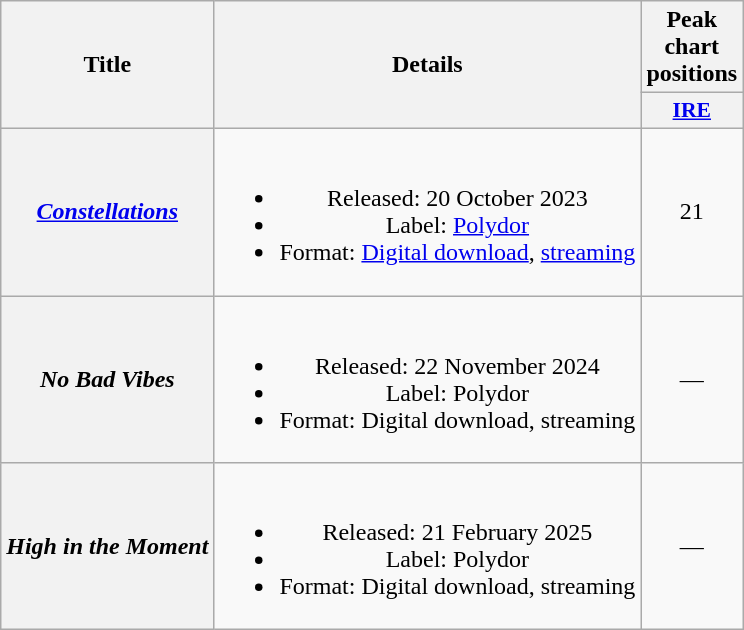<table class="wikitable plainrowheaders" style="text-align:center;">
<tr>
<th scope="col" rowspan="2">Title</th>
<th scope="col" rowspan="2">Details</th>
<th scope="col" colspan="1">Peak chart positions</th>
</tr>
<tr>
<th scope="col" style="width:2.5em;font-size:90%;"><a href='#'>IRE</a><br></th>
</tr>
<tr>
<th scope="row"><em><a href='#'>Constellations</a></em></th>
<td><br><ul><li>Released: 20 October 2023</li><li>Label: <a href='#'>Polydor</a></li><li>Format: <a href='#'>Digital download</a>, <a href='#'>streaming</a></li></ul></td>
<td>21</td>
</tr>
<tr>
<th scope="row"><em>No Bad Vibes</em></th>
<td><br><ul><li>Released: 22 November 2024</li><li>Label: Polydor</li><li>Format: Digital download, streaming</li></ul></td>
<td>—</td>
</tr>
<tr>
<th scope="row"><em>High in the Moment</em><br></th>
<td><br><ul><li>Released: 21 February 2025</li><li>Label: Polydor</li><li>Format: Digital download, streaming</li></ul></td>
<td>—</td>
</tr>
</table>
